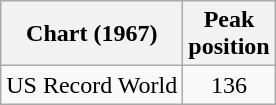<table class="wikitable sortable">
<tr>
<th>Chart (1967)</th>
<th>Peak<br>position</th>
</tr>
<tr>
<td>US Record World</td>
<td style="text-align:center;">136</td>
</tr>
</table>
